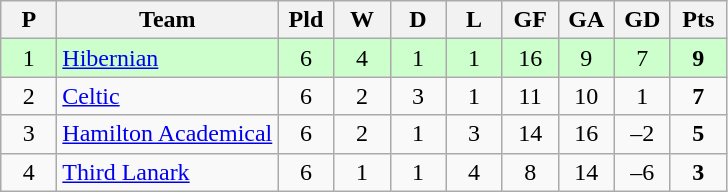<table class="wikitable" style="text-align: center;">
<tr>
<th width=30>P</th>
<th width=140>Team</th>
<th width=30>Pld</th>
<th width=30>W</th>
<th width=30>D</th>
<th width=30>L</th>
<th width=30>GF</th>
<th width=30>GA</th>
<th width=30>GD</th>
<th width=30>Pts</th>
</tr>
<tr style="background:#ccffcc;">
<td>1</td>
<td align=left><a href='#'>Hibernian</a></td>
<td>6</td>
<td>4</td>
<td>1</td>
<td>1</td>
<td>16</td>
<td>9</td>
<td>7</td>
<td><strong>9</strong></td>
</tr>
<tr>
<td>2</td>
<td align=left><a href='#'>Celtic</a></td>
<td>6</td>
<td>2</td>
<td>3</td>
<td>1</td>
<td>11</td>
<td>10</td>
<td>1</td>
<td><strong>7</strong></td>
</tr>
<tr>
<td>3</td>
<td align=left><a href='#'>Hamilton Academical</a></td>
<td>6</td>
<td>2</td>
<td>1</td>
<td>3</td>
<td>14</td>
<td>16</td>
<td>–2</td>
<td><strong>5</strong></td>
</tr>
<tr>
<td>4</td>
<td align=left><a href='#'>Third Lanark</a></td>
<td>6</td>
<td>1</td>
<td>1</td>
<td>4</td>
<td>8</td>
<td>14</td>
<td>–6</td>
<td><strong>3</strong></td>
</tr>
</table>
